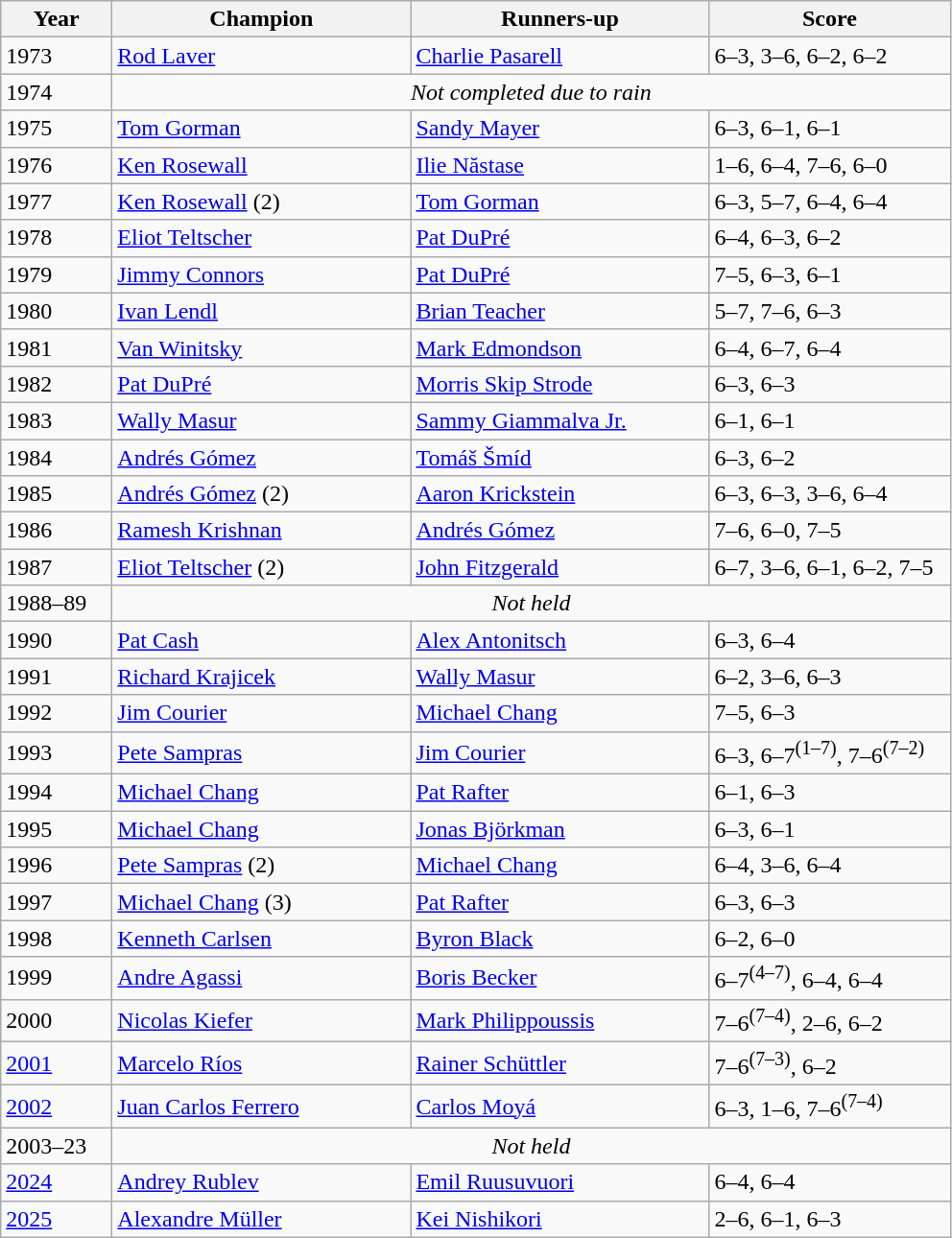<table class="wikitable">
<tr>
<th style="width:70px">Year</th>
<th style="width:200px">Champion</th>
<th style="width:200px">Runners-up</th>
<th style="width:160px">Score</th>
</tr>
<tr>
<td>1973</td>
<td> <a href='#'>Rod Laver</a></td>
<td> <a href='#'>Charlie Pasarell</a></td>
<td>6–3, 3–6, 6–2, 6–2</td>
</tr>
<tr>
<td>1974</td>
<td colspan=3 align=center><em>Not completed due to rain</em></td>
</tr>
<tr>
<td>1975</td>
<td> <a href='#'>Tom Gorman</a></td>
<td> <a href='#'>Sandy Mayer</a></td>
<td>6–3, 6–1, 6–1</td>
</tr>
<tr>
<td>1976</td>
<td> <a href='#'>Ken Rosewall</a></td>
<td> <a href='#'>Ilie Năstase</a></td>
<td>1–6, 6–4, 7–6, 6–0</td>
</tr>
<tr>
<td>1977</td>
<td> <a href='#'>Ken Rosewall</a> (2)</td>
<td> <a href='#'>Tom Gorman</a></td>
<td>6–3, 5–7, 6–4, 6–4</td>
</tr>
<tr>
<td>1978</td>
<td> <a href='#'>Eliot Teltscher</a></td>
<td> <a href='#'>Pat DuPré</a></td>
<td>6–4, 6–3, 6–2</td>
</tr>
<tr>
<td>1979</td>
<td> <a href='#'>Jimmy Connors</a></td>
<td> <a href='#'>Pat DuPré</a></td>
<td>7–5, 6–3, 6–1</td>
</tr>
<tr>
<td>1980</td>
<td> <a href='#'>Ivan Lendl</a></td>
<td> <a href='#'>Brian Teacher</a></td>
<td>5–7, 7–6, 6–3</td>
</tr>
<tr>
<td>1981</td>
<td> <a href='#'>Van Winitsky</a></td>
<td> <a href='#'>Mark Edmondson</a></td>
<td>6–4, 6–7, 6–4</td>
</tr>
<tr>
<td>1982</td>
<td> <a href='#'>Pat DuPré</a></td>
<td> <a href='#'>Morris Skip Strode</a></td>
<td>6–3, 6–3</td>
</tr>
<tr>
<td>1983</td>
<td> <a href='#'>Wally Masur</a></td>
<td> <a href='#'>Sammy Giammalva Jr.</a></td>
<td>6–1, 6–1</td>
</tr>
<tr>
<td>1984</td>
<td> <a href='#'>Andrés Gómez</a></td>
<td> <a href='#'>Tomáš Šmíd</a></td>
<td>6–3, 6–2</td>
</tr>
<tr>
<td>1985</td>
<td> <a href='#'>Andrés Gómez</a> (2)</td>
<td> <a href='#'>Aaron Krickstein</a></td>
<td>6–3, 6–3, 3–6, 6–4</td>
</tr>
<tr>
<td>1986</td>
<td> <a href='#'>Ramesh Krishnan</a></td>
<td> <a href='#'>Andrés Gómez</a></td>
<td>7–6, 6–0, 7–5</td>
</tr>
<tr>
<td>1987</td>
<td> <a href='#'>Eliot Teltscher</a> (2)</td>
<td> <a href='#'>John Fitzgerald</a></td>
<td>6–7, 3–6, 6–1, 6–2, 7–5</td>
</tr>
<tr>
<td>1988–89</td>
<td colspan=3 align=center><em>Not held</em></td>
</tr>
<tr>
<td>1990</td>
<td> <a href='#'>Pat Cash</a></td>
<td> <a href='#'>Alex Antonitsch</a></td>
<td>6–3, 6–4</td>
</tr>
<tr>
<td>1991</td>
<td> <a href='#'>Richard Krajicek</a></td>
<td> <a href='#'>Wally Masur</a></td>
<td>6–2, 3–6, 6–3</td>
</tr>
<tr>
<td>1992</td>
<td> <a href='#'>Jim Courier</a></td>
<td> <a href='#'>Michael Chang</a></td>
<td>7–5, 6–3</td>
</tr>
<tr>
<td>1993</td>
<td> <a href='#'>Pete Sampras</a></td>
<td> <a href='#'>Jim Courier</a></td>
<td>6–3, 6–7<sup>(1–7)</sup>, 7–6<sup>(7–2)</sup></td>
</tr>
<tr>
<td>1994</td>
<td> <a href='#'>Michael Chang</a></td>
<td> <a href='#'>Pat Rafter</a></td>
<td>6–1, 6–3</td>
</tr>
<tr>
<td>1995</td>
<td> <a href='#'>Michael Chang</a></td>
<td> <a href='#'>Jonas Björkman</a></td>
<td>6–3, 6–1</td>
</tr>
<tr>
<td>1996</td>
<td> <a href='#'>Pete Sampras</a> (2)</td>
<td> <a href='#'>Michael Chang</a></td>
<td>6–4, 3–6, 6–4</td>
</tr>
<tr>
<td>1997</td>
<td> <a href='#'>Michael Chang</a> (3)</td>
<td> <a href='#'>Pat Rafter</a></td>
<td>6–3, 6–3</td>
</tr>
<tr>
<td>1998</td>
<td> <a href='#'>Kenneth Carlsen</a></td>
<td> <a href='#'>Byron Black</a></td>
<td>6–2, 6–0</td>
</tr>
<tr>
<td>1999</td>
<td> <a href='#'>Andre Agassi</a></td>
<td> <a href='#'>Boris Becker</a></td>
<td>6–7<sup>(4–7)</sup>, 6–4, 6–4</td>
</tr>
<tr>
<td>2000</td>
<td> <a href='#'>Nicolas Kiefer</a></td>
<td> <a href='#'>Mark Philippoussis</a></td>
<td>7–6<sup>(7–4)</sup>, 2–6, 6–2</td>
</tr>
<tr>
<td><a href='#'>2001</a></td>
<td> <a href='#'>Marcelo Ríos</a></td>
<td> <a href='#'>Rainer Schüttler</a></td>
<td>7–6<sup>(7–3)</sup>, 6–2</td>
</tr>
<tr>
<td><a href='#'>2002</a></td>
<td> <a href='#'>Juan Carlos Ferrero</a></td>
<td> <a href='#'>Carlos Moyá</a></td>
<td>6–3, 1–6, 7–6<sup>(7–4)</sup></td>
</tr>
<tr>
<td>2003–23</td>
<td colspan="3" align="center"><em>Not held</em></td>
</tr>
<tr>
<td><a href='#'>2024</a></td>
<td> <a href='#'>Andrey Rublev</a></td>
<td> <a href='#'>Emil Ruusuvuori</a></td>
<td>6–4, 6–4</td>
</tr>
<tr>
<td><a href='#'>2025</a></td>
<td> <a href='#'>Alexandre Müller</a></td>
<td> <a href='#'>Kei Nishikori</a></td>
<td>2–6, 6–1, 6–3</td>
</tr>
</table>
